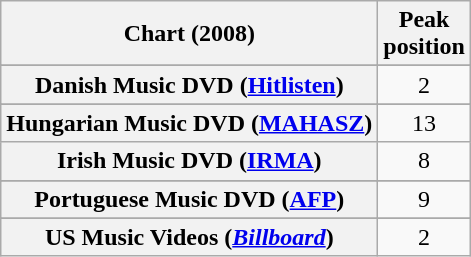<table class="wikitable sortable plainrowheaders" style="text-align:center">
<tr>
<th scope="col">Chart (2008)</th>
<th scope="col">Peak<br>position</th>
</tr>
<tr>
</tr>
<tr>
</tr>
<tr>
</tr>
<tr>
<th scope="row">Danish Music DVD (<a href='#'>Hitlisten</a>)</th>
<td>2</td>
</tr>
<tr>
</tr>
<tr>
</tr>
<tr>
<th scope="row">Hungarian Music DVD (<a href='#'>MAHASZ</a>)</th>
<td>13</td>
</tr>
<tr>
<th scope="row">Irish Music DVD (<a href='#'>IRMA</a>)</th>
<td>8</td>
</tr>
<tr>
</tr>
<tr>
<th scope="row">Portuguese Music DVD (<a href='#'>AFP</a>)</th>
<td>9</td>
</tr>
<tr>
</tr>
<tr>
</tr>
<tr>
</tr>
<tr>
<th scope="row">US Music Videos (<a href='#'><em>Billboard</em></a>)</th>
<td>2</td>
</tr>
</table>
